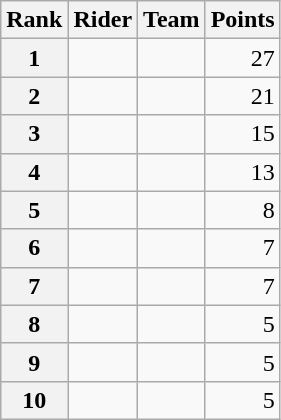<table class="wikitable" margin-bottom:0;">
<tr>
<th scope="col">Rank</th>
<th scope="col">Rider</th>
<th scope="col">Team</th>
<th scope="col">Points</th>
</tr>
<tr>
<th scope="row">1</th>
<td> </td>
<td></td>
<td align="right">27</td>
</tr>
<tr>
<th scope="row">2</th>
<td></td>
<td></td>
<td align="right">21</td>
</tr>
<tr>
<th scope="row">3</th>
<td></td>
<td></td>
<td align="right">15</td>
</tr>
<tr>
<th scope="row">4</th>
<td></td>
<td></td>
<td align="right">13</td>
</tr>
<tr>
<th scope="row">5</th>
<td></td>
<td></td>
<td align="right">8</td>
</tr>
<tr>
<th scope="row">6</th>
<td></td>
<td></td>
<td align="right">7</td>
</tr>
<tr>
<th scope="row">7</th>
<td></td>
<td></td>
<td align="right">7</td>
</tr>
<tr>
<th scope="row">8</th>
<td></td>
<td></td>
<td align="right">5</td>
</tr>
<tr>
<th scope="row">9</th>
<td></td>
<td></td>
<td align="right">5</td>
</tr>
<tr>
<th scope="row">10</th>
<td></td>
<td></td>
<td align="right">5</td>
</tr>
</table>
